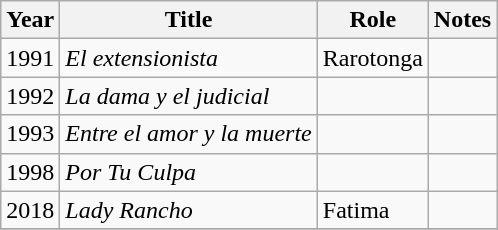<table class="wikitable sortable">
<tr>
<th>Year</th>
<th>Title</th>
<th>Role</th>
<th>Notes</th>
</tr>
<tr>
<td>1991</td>
<td><em>El extensionista</em></td>
<td>Rarotonga</td>
<td></td>
</tr>
<tr>
<td>1992</td>
<td><em>La dama y el judicial</em></td>
<td></td>
<td></td>
</tr>
<tr>
<td>1993</td>
<td><em>Entre el amor y la muerte</em></td>
<td></td>
<td></td>
</tr>
<tr>
<td>1998</td>
<td><em>Por Tu Culpa</em></td>
<td></td>
<td></td>
</tr>
<tr>
<td>2018</td>
<td><em>Lady Rancho</em></td>
<td>Fatima</td>
<td></td>
</tr>
<tr>
</tr>
</table>
